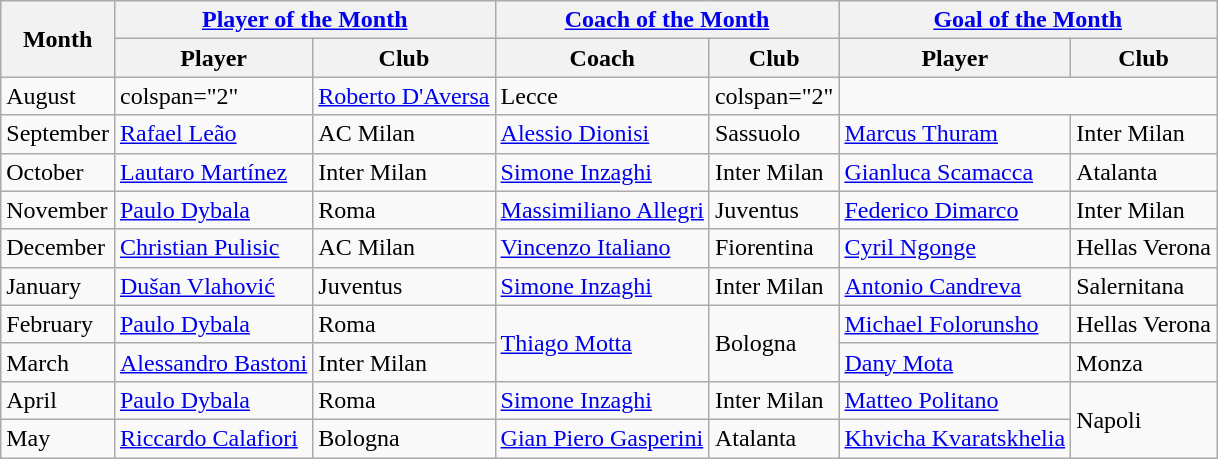<table class="wikitable">
<tr>
<th rowspan="2">Month</th>
<th colspan="2"><a href='#'>Player of the Month</a></th>
<th colspan="2"><a href='#'>Coach of the Month</a></th>
<th colspan="2"><a href='#'>Goal of the Month</a></th>
</tr>
<tr>
<th>Player</th>
<th>Club</th>
<th>Coach</th>
<th>Club</th>
<th>Player</th>
<th>Club</th>
</tr>
<tr>
<td>August</td>
<td>colspan="2" </td>
<td> <a href='#'>Roberto D'Aversa</a></td>
<td>Lecce</td>
<td>colspan="2" </td>
</tr>
<tr>
<td>September</td>
<td> <a href='#'>Rafael Leão</a></td>
<td>AC Milan</td>
<td> <a href='#'>Alessio Dionisi</a></td>
<td>Sassuolo</td>
<td> <a href='#'>Marcus Thuram</a></td>
<td>Inter Milan</td>
</tr>
<tr>
<td>October</td>
<td> <a href='#'>Lautaro Martínez</a></td>
<td>Inter Milan</td>
<td> <a href='#'>Simone Inzaghi</a></td>
<td>Inter Milan</td>
<td> <a href='#'>Gianluca Scamacca</a></td>
<td>Atalanta</td>
</tr>
<tr>
<td>November</td>
<td> <a href='#'>Paulo Dybala</a></td>
<td>Roma</td>
<td> <a href='#'>Massimiliano Allegri</a></td>
<td>Juventus</td>
<td> <a href='#'>Federico Dimarco</a></td>
<td>Inter Milan</td>
</tr>
<tr>
<td>December</td>
<td> <a href='#'>Christian Pulisic</a></td>
<td>AC Milan</td>
<td> <a href='#'>Vincenzo Italiano</a></td>
<td>Fiorentina</td>
<td> <a href='#'>Cyril Ngonge</a></td>
<td>Hellas Verona</td>
</tr>
<tr>
<td>January</td>
<td> <a href='#'>Dušan Vlahović</a></td>
<td>Juventus</td>
<td> <a href='#'>Simone Inzaghi</a></td>
<td>Inter Milan</td>
<td> <a href='#'>Antonio Candreva</a></td>
<td>Salernitana</td>
</tr>
<tr>
<td>February</td>
<td> <a href='#'>Paulo Dybala</a></td>
<td>Roma</td>
<td rowspan="2"> <a href='#'>Thiago Motta</a></td>
<td rowspan="2">Bologna</td>
<td> <a href='#'>Michael Folorunsho</a></td>
<td>Hellas Verona</td>
</tr>
<tr>
<td>March</td>
<td> <a href='#'>Alessandro Bastoni</a></td>
<td>Inter Milan</td>
<td> <a href='#'>Dany Mota</a></td>
<td>Monza</td>
</tr>
<tr>
<td>April</td>
<td> <a href='#'>Paulo Dybala</a></td>
<td>Roma</td>
<td> <a href='#'>Simone Inzaghi</a></td>
<td>Inter Milan</td>
<td> <a href='#'>Matteo Politano</a></td>
<td rowspan="2">Napoli</td>
</tr>
<tr>
<td>May</td>
<td> <a href='#'>Riccardo Calafiori</a></td>
<td>Bologna</td>
<td> <a href='#'>Gian Piero Gasperini</a></td>
<td>Atalanta</td>
<td> <a href='#'>Khvicha Kvaratskhelia</a></td>
</tr>
</table>
